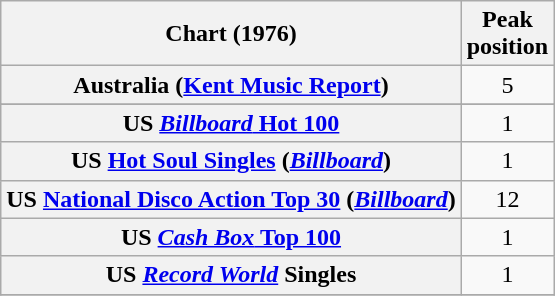<table class="wikitable sortable plainrowheaders" style="text-align:center">
<tr>
<th>Chart (1976)</th>
<th>Peak<br>position</th>
</tr>
<tr>
<th scope="row">Australia (<a href='#'>Kent Music Report</a>)</th>
<td>5</td>
</tr>
<tr>
</tr>
<tr>
</tr>
<tr>
</tr>
<tr>
</tr>
<tr>
</tr>
<tr>
</tr>
<tr>
<th scope="row">US <a href='#'><em>Billboard</em> Hot 100</a></th>
<td>1</td>
</tr>
<tr>
<th scope="row">US <a href='#'>Hot Soul Singles</a> (<em><a href='#'>Billboard</a></em>)</th>
<td>1</td>
</tr>
<tr>
<th scope="row">US <a href='#'>National Disco Action Top 30</a> (<em><a href='#'>Billboard</a></em>)</th>
<td>12</td>
</tr>
<tr>
<th scope="row">US <a href='#'><em>Cash Box</em> Top 100</a></th>
<td>1</td>
</tr>
<tr>
<th scope="row">US <em><a href='#'>Record World</a></em> Singles</th>
<td>1</td>
</tr>
<tr>
</tr>
</table>
